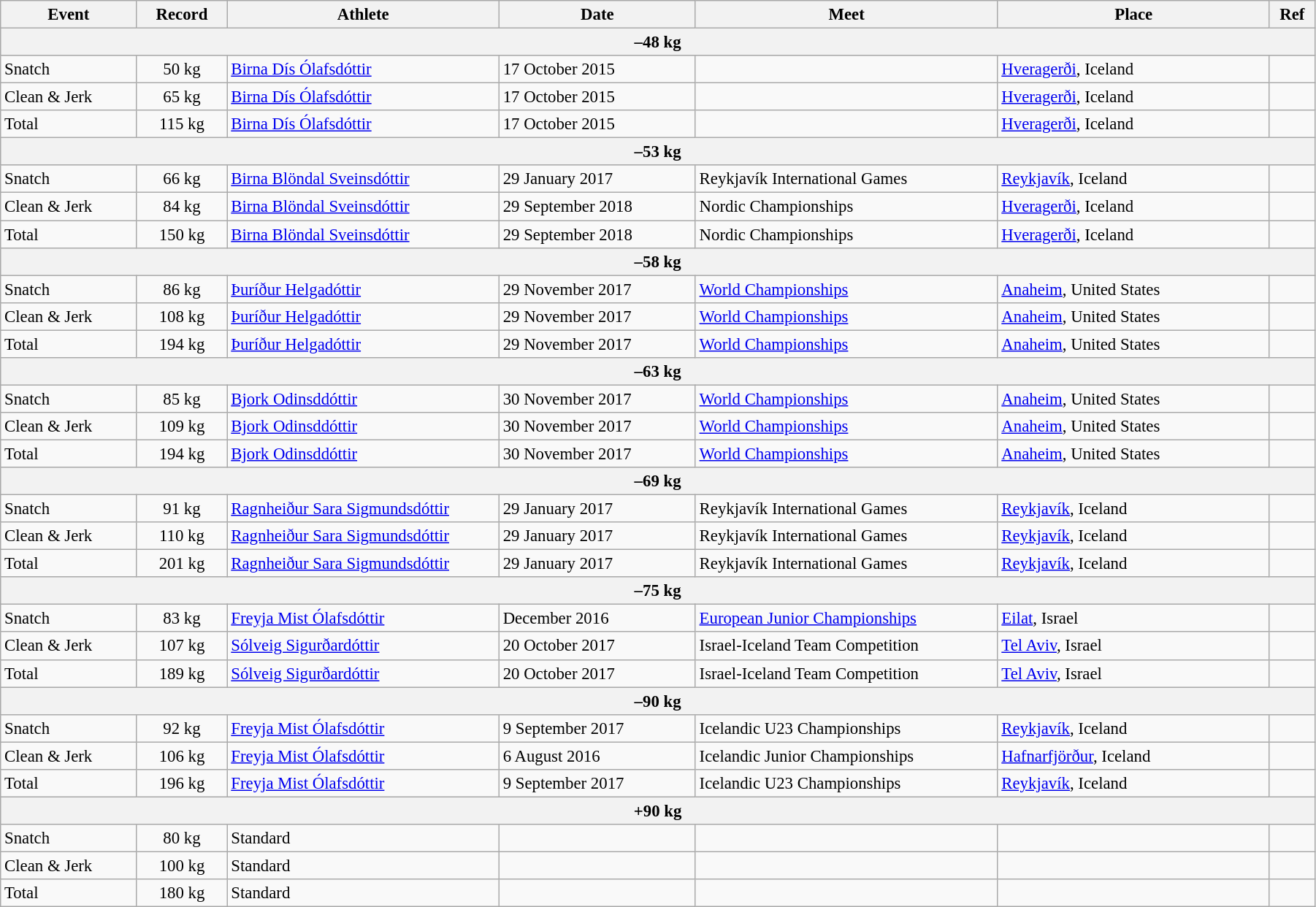<table class="wikitable" style="font-size:95%; width: 95%;">
<tr>
<th width=9%>Event</th>
<th width=6%>Record</th>
<th width=18%>Athlete</th>
<th width=13%>Date</th>
<th width=20%>Meet</th>
<th width=18%>Place</th>
<th width=3%>Ref</th>
</tr>
<tr bgcolor="#DDDDDD">
<th colspan="7">–48 kg</th>
</tr>
<tr>
<td>Snatch</td>
<td align="center">50 kg</td>
<td><a href='#'>Birna Dís Ólafsdóttir</a></td>
<td>17 October 2015</td>
<td></td>
<td><a href='#'>Hveragerði</a>, Iceland</td>
<td></td>
</tr>
<tr>
<td>Clean & Jerk</td>
<td align="center">65 kg</td>
<td><a href='#'>Birna Dís Ólafsdóttir</a></td>
<td>17 October 2015</td>
<td></td>
<td><a href='#'>Hveragerði</a>, Iceland</td>
<td></td>
</tr>
<tr>
<td>Total</td>
<td align="center">115 kg</td>
<td><a href='#'>Birna Dís Ólafsdóttir</a></td>
<td>17 October 2015</td>
<td></td>
<td><a href='#'>Hveragerði</a>, Iceland</td>
<td></td>
</tr>
<tr bgcolor="#DDDDDD">
<th colspan="7">–53 kg</th>
</tr>
<tr>
<td>Snatch</td>
<td align="center">66 kg</td>
<td><a href='#'>Birna Blöndal Sveinsdóttir</a></td>
<td>29 January 2017</td>
<td>Reykjavík International Games</td>
<td><a href='#'>Reykjavík</a>, Iceland</td>
<td></td>
</tr>
<tr>
<td>Clean & Jerk</td>
<td align="center">84 kg</td>
<td><a href='#'>Birna Blöndal Sveinsdóttir</a></td>
<td>29 September 2018</td>
<td>Nordic Championships</td>
<td><a href='#'>Hveragerði</a>, Iceland</td>
<td></td>
</tr>
<tr>
<td>Total</td>
<td align="center">150 kg</td>
<td><a href='#'>Birna Blöndal Sveinsdóttir</a></td>
<td>29 September 2018</td>
<td>Nordic Championships</td>
<td><a href='#'>Hveragerði</a>, Iceland</td>
<td></td>
</tr>
<tr bgcolor="#DDDDDD">
<th colspan="7">–58 kg</th>
</tr>
<tr>
<td>Snatch</td>
<td align="center">86 kg</td>
<td><a href='#'>Þuríður Helgadóttir</a></td>
<td>29 November 2017</td>
<td><a href='#'>World Championships</a></td>
<td><a href='#'>Anaheim</a>, United States</td>
<td></td>
</tr>
<tr>
<td>Clean & Jerk</td>
<td align="center">108 kg</td>
<td><a href='#'>Þuríður Helgadóttir</a></td>
<td>29 November 2017</td>
<td><a href='#'>World Championships</a></td>
<td><a href='#'>Anaheim</a>, United States</td>
<td></td>
</tr>
<tr>
<td>Total</td>
<td align="center">194 kg</td>
<td><a href='#'>Þuríður Helgadóttir</a></td>
<td>29 November 2017</td>
<td><a href='#'>World Championships</a></td>
<td><a href='#'>Anaheim</a>, United States</td>
<td></td>
</tr>
<tr bgcolor="#DDDDDD">
<th colspan="7">–63 kg</th>
</tr>
<tr>
<td>Snatch</td>
<td align="center">85 kg</td>
<td><a href='#'>Bjork Odinsddóttir</a></td>
<td>30 November 2017</td>
<td><a href='#'>World Championships</a></td>
<td><a href='#'>Anaheim</a>, United States</td>
<td></td>
</tr>
<tr>
<td>Clean & Jerk</td>
<td align="center">109 kg</td>
<td><a href='#'>Bjork Odinsddóttir</a></td>
<td>30 November 2017</td>
<td><a href='#'>World Championships</a></td>
<td><a href='#'>Anaheim</a>, United States</td>
<td></td>
</tr>
<tr>
<td>Total</td>
<td align="center">194 kg</td>
<td><a href='#'>Bjork Odinsddóttir</a></td>
<td>30 November 2017</td>
<td><a href='#'>World Championships</a></td>
<td><a href='#'>Anaheim</a>, United States</td>
<td></td>
</tr>
<tr bgcolor="#DDDDDD">
<th colspan="7">–69 kg</th>
</tr>
<tr>
<td>Snatch</td>
<td align="center">91 kg</td>
<td><a href='#'>Ragnheiður Sara Sigmundsdóttir</a></td>
<td>29 January 2017</td>
<td>Reykjavík International Games</td>
<td><a href='#'>Reykjavík</a>, Iceland</td>
<td></td>
</tr>
<tr>
<td>Clean & Jerk</td>
<td align="center">110 kg</td>
<td><a href='#'>Ragnheiður Sara Sigmundsdóttir</a></td>
<td>29 January 2017</td>
<td>Reykjavík International Games</td>
<td><a href='#'>Reykjavík</a>, Iceland</td>
<td></td>
</tr>
<tr>
<td>Total</td>
<td align="center">201 kg</td>
<td><a href='#'>Ragnheiður Sara Sigmundsdóttir</a></td>
<td>29 January 2017</td>
<td>Reykjavík International Games</td>
<td><a href='#'>Reykjavík</a>, Iceland</td>
<td></td>
</tr>
<tr bgcolor="#DDDDDD">
<th colspan="7">–75 kg</th>
</tr>
<tr>
<td>Snatch</td>
<td align="center">83 kg</td>
<td><a href='#'>Freyja Mist Ólafsdóttir</a></td>
<td>December 2016</td>
<td><a href='#'>European Junior Championships</a></td>
<td><a href='#'>Eilat</a>, Israel</td>
<td></td>
</tr>
<tr>
<td>Clean & Jerk</td>
<td align="center">107 kg</td>
<td><a href='#'>Sólveig Sigurðardóttir</a></td>
<td>20 October 2017</td>
<td>Israel-Iceland Team Competition</td>
<td><a href='#'>Tel Aviv</a>, Israel</td>
<td></td>
</tr>
<tr>
<td>Total</td>
<td align="center">189 kg</td>
<td><a href='#'>Sólveig Sigurðardóttir</a></td>
<td>20 October 2017</td>
<td>Israel-Iceland Team Competition</td>
<td><a href='#'>Tel Aviv</a>, Israel</td>
<td></td>
</tr>
<tr bgcolor="#DDDDDD">
<th colspan="7">–90 kg</th>
</tr>
<tr>
<td>Snatch</td>
<td align="center">92 kg</td>
<td><a href='#'>Freyja Mist Ólafsdóttir</a></td>
<td>9 September 2017</td>
<td>Icelandic U23 Championships</td>
<td><a href='#'>Reykjavík</a>, Iceland</td>
<td></td>
</tr>
<tr>
<td>Clean & Jerk</td>
<td align="center">106 kg</td>
<td><a href='#'>Freyja Mist Ólafsdóttir</a></td>
<td>6 August 2016</td>
<td>Icelandic Junior Championships</td>
<td><a href='#'>Hafnarfjörður</a>, Iceland</td>
<td></td>
</tr>
<tr>
<td>Total</td>
<td align="center">196 kg</td>
<td><a href='#'>Freyja Mist Ólafsdóttir</a></td>
<td>9 September 2017</td>
<td>Icelandic U23 Championships</td>
<td><a href='#'>Reykjavík</a>, Iceland</td>
<td></td>
</tr>
<tr bgcolor="#DDDDDD">
<th colspan="7">+90 kg</th>
</tr>
<tr>
<td>Snatch</td>
<td align="center">80 kg</td>
<td>Standard</td>
<td></td>
<td></td>
<td></td>
<td></td>
</tr>
<tr>
<td>Clean & Jerk</td>
<td align="center">100 kg</td>
<td>Standard</td>
<td></td>
<td></td>
<td></td>
<td></td>
</tr>
<tr>
<td>Total</td>
<td align="center">180 kg</td>
<td>Standard</td>
<td></td>
<td></td>
<td></td>
<td></td>
</tr>
</table>
